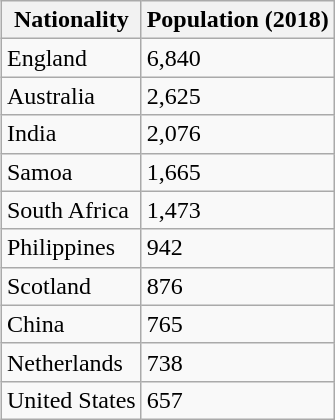<table class="wikitable" style="float:right;">
<tr>
<th>Nationality</th>
<th>Population (2018)</th>
</tr>
<tr>
<td>England</td>
<td>6,840</td>
</tr>
<tr>
<td>Australia</td>
<td>2,625</td>
</tr>
<tr>
<td>India</td>
<td>2,076</td>
</tr>
<tr>
<td>Samoa</td>
<td>1,665</td>
</tr>
<tr>
<td>South Africa</td>
<td>1,473</td>
</tr>
<tr>
<td>Philippines</td>
<td>942</td>
</tr>
<tr>
<td>Scotland</td>
<td>876</td>
</tr>
<tr>
<td>China</td>
<td>765</td>
</tr>
<tr>
<td>Netherlands</td>
<td>738</td>
</tr>
<tr>
<td>United States</td>
<td>657</td>
</tr>
</table>
